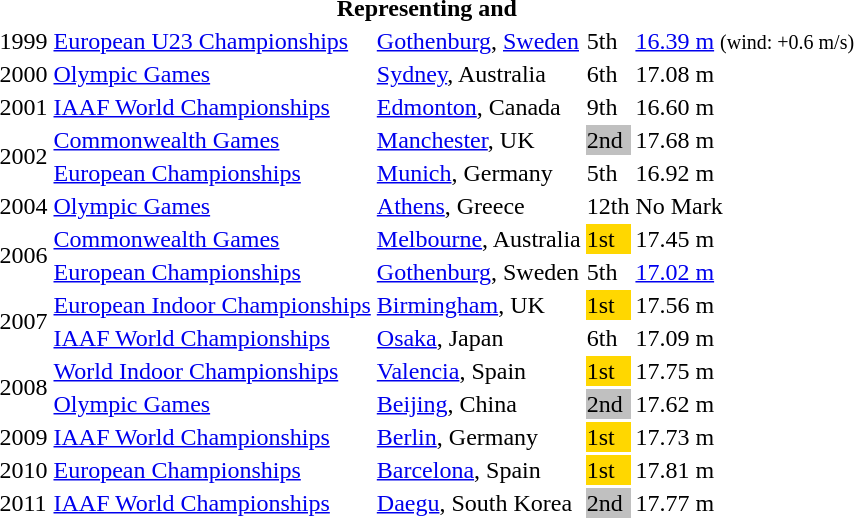<table>
<tr>
<th colspan="6">Representing  and </th>
</tr>
<tr>
<td>1999</td>
<td><a href='#'>European U23 Championships</a></td>
<td><a href='#'>Gothenburg</a>, <a href='#'>Sweden</a></td>
<td>5th</td>
<td><a href='#'>16.39 m</a> <small>(wind: +0.6 m/s)</small></td>
</tr>
<tr>
<td>2000</td>
<td><a href='#'>Olympic Games</a></td>
<td><a href='#'>Sydney</a>, Australia</td>
<td>6th</td>
<td>17.08 m</td>
</tr>
<tr>
<td>2001</td>
<td><a href='#'>IAAF World Championships</a></td>
<td><a href='#'>Edmonton</a>, Canada</td>
<td>9th</td>
<td>16.60 m</td>
</tr>
<tr>
<td rowspan=2>2002</td>
<td><a href='#'>Commonwealth Games</a></td>
<td><a href='#'>Manchester</a>, UK</td>
<td style="background:silver;">2nd</td>
<td>17.68 m</td>
</tr>
<tr>
<td><a href='#'>European Championships</a></td>
<td><a href='#'>Munich</a>, Germany</td>
<td>5th</td>
<td>16.92 m</td>
</tr>
<tr>
<td>2004</td>
<td><a href='#'>Olympic Games</a></td>
<td><a href='#'>Athens</a>, Greece</td>
<td>12th</td>
<td>No Mark</td>
</tr>
<tr>
<td rowspan=2>2006</td>
<td><a href='#'>Commonwealth Games</a></td>
<td><a href='#'>Melbourne</a>, Australia</td>
<td style="background:gold;">1st</td>
<td>17.45 m</td>
</tr>
<tr>
<td><a href='#'>European Championships</a></td>
<td><a href='#'>Gothenburg</a>, Sweden</td>
<td>5th</td>
<td><a href='#'>17.02 m</a></td>
</tr>
<tr>
<td rowspan=2>2007</td>
<td><a href='#'>European Indoor Championships</a></td>
<td><a href='#'>Birmingham</a>, UK</td>
<td style="background:gold;">1st</td>
<td>17.56 m</td>
</tr>
<tr>
<td><a href='#'>IAAF World Championships</a></td>
<td><a href='#'>Osaka</a>, Japan</td>
<td>6th</td>
<td>17.09 m</td>
</tr>
<tr>
<td rowspan=2>2008</td>
<td><a href='#'>World Indoor Championships</a></td>
<td><a href='#'>Valencia</a>, Spain</td>
<td style="background:gold;">1st</td>
<td>17.75 m</td>
</tr>
<tr>
<td><a href='#'>Olympic Games</a></td>
<td><a href='#'>Beijing</a>, China</td>
<td style="background:silver;">2nd</td>
<td>17.62 m</td>
</tr>
<tr>
<td>2009</td>
<td><a href='#'>IAAF World Championships</a></td>
<td><a href='#'>Berlin</a>, Germany</td>
<td style="background:gold;">1st</td>
<td>17.73 m</td>
</tr>
<tr>
<td>2010</td>
<td><a href='#'>European Championships</a></td>
<td><a href='#'>Barcelona</a>, Spain</td>
<td style="background:gold;">1st</td>
<td>17.81 m</td>
</tr>
<tr>
<td>2011</td>
<td><a href='#'>IAAF World Championships</a></td>
<td><a href='#'>Daegu</a>, South Korea</td>
<td style="background:silver;">2nd</td>
<td>17.77 m</td>
</tr>
<tr>
</tr>
</table>
